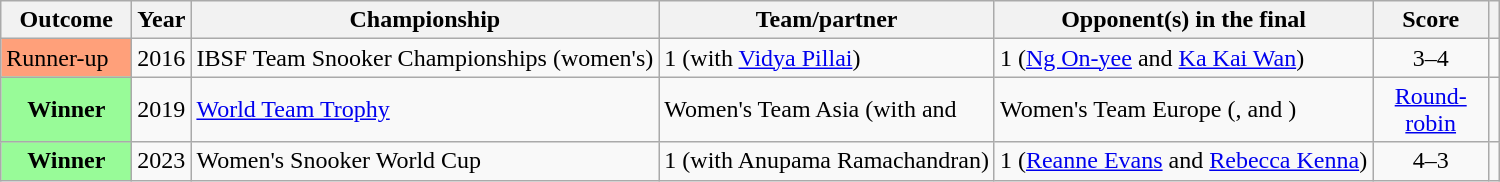<table class="sortable wikitable plainrowheaders">
<tr>
<th scope="col" width="80">Outcome</th>
<th scope="col">Year</th>
<th scope="col">Championship</th>
<th scope="col">Team/partner</th>
<th scope="col">Opponent(s) in the final</th>
<th scope="col" align="center" width="70">Score</th>
<th scope="col"></th>
</tr>
<tr>
<td style="background:#ffa07a;">Runner-up</td>
<td>2016</td>
<td>IBSF Team Snooker Championships (women's)</td>
<td> 1 (with <a href='#'>Vidya Pillai</a>)</td>
<td> 1 (<a href='#'>Ng On-yee</a> and <a href='#'>Ka Kai Wan</a>)</td>
<td align="center">3–4</td>
<td align="center"></td>
</tr>
<tr>
<th scope="row" style="background:#98FB98">Winner</th>
<td>2019</td>
<td><a href='#'>World Team Trophy</a></td>
<td>Women's Team Asia (with  and </td>
<td>Women's Team Europe (,  and )</td>
<td align="center"><a href='#'>Round-robin</a></td>
<td align="center"></td>
</tr>
<tr>
<th scope="row" style="background:#98FB98">Winner</th>
<td>2023</td>
<td>Women's Snooker World Cup</td>
<td> 1 (with Anupama Ramachandran)</td>
<td> 1 (<a href='#'>Reanne Evans</a> and <a href='#'>Rebecca Kenna</a>)</td>
<td align="center">4–3</td>
<td align="center"></td>
</tr>
</table>
